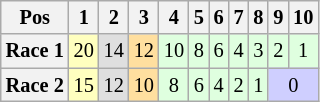<table class="wikitable" style="font-size: 85%">
<tr>
<th>Pos</th>
<th>1</th>
<th>2</th>
<th>3</th>
<th>4</th>
<th>5</th>
<th>6</th>
<th>7</th>
<th>8</th>
<th>9</th>
<th>10</th>
</tr>
<tr align="center">
<th>Race 1</th>
<td style="background:#FFFFBF;">20</td>
<td style="background:#DFDFDF;">14</td>
<td style="background:#FFDF9F;">12</td>
<td style="background:#DFFFDF;">10</td>
<td style="background:#DFFFDF;">8</td>
<td style="background:#DFFFDF;">6</td>
<td style="background:#DFFFDF;">4</td>
<td style="background:#DFFFDF;">3</td>
<td style="background:#DFFFDF;">2</td>
<td style="background:#DFFFDF;">1</td>
</tr>
<tr align="center">
<th>Race 2</th>
<td style="background:#FFFFBF;">15</td>
<td style="background:#DFDFDF;">12</td>
<td style="background:#FFDF9F;">10</td>
<td style="background:#DFFFDF;">8</td>
<td style="background:#DFFFDF;">6</td>
<td style="background:#DFFFDF;">4</td>
<td style="background:#DFFFDF;">2</td>
<td style="background:#DFFFDF;">1</td>
<td colspan=2 style="background:#cfcfff;">0</td>
</tr>
</table>
